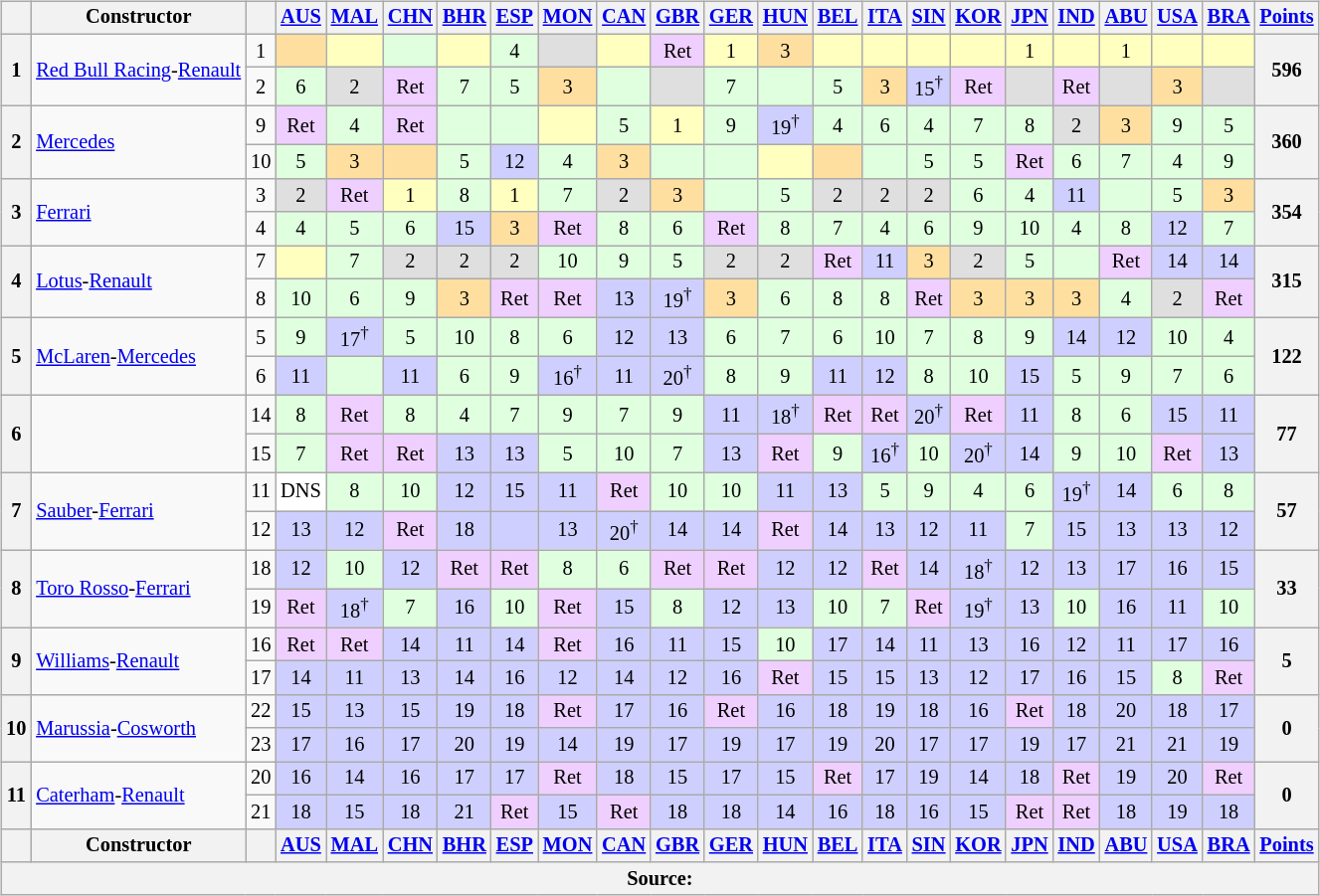<table>
<tr>
<td valign="top"><br><table class="wikitable" style="font-size:85%; text-align:center">
<tr valign="top">
<th valign=middle></th>
<th valign=middle>Constructor</th>
<th valign=middle></th>
<th><a href='#'>AUS</a><br></th>
<th><a href='#'>MAL</a><br></th>
<th><a href='#'>CHN</a><br></th>
<th><a href='#'>BHR</a><br></th>
<th><a href='#'>ESP</a><br></th>
<th><a href='#'>MON</a><br></th>
<th><a href='#'>CAN</a><br></th>
<th><a href='#'>GBR</a><br></th>
<th><a href='#'>GER</a><br></th>
<th><a href='#'>HUN</a><br></th>
<th><a href='#'>BEL</a><br></th>
<th><a href='#'>ITA</a><br></th>
<th><a href='#'>SIN</a><br></th>
<th><a href='#'>KOR</a><br></th>
<th><a href='#'>JPN</a><br></th>
<th><a href='#'>IND</a><br></th>
<th><a href='#'>ABU</a><br></th>
<th><a href='#'>USA</a><br></th>
<th><a href='#'>BRA</a><br></th>
<th valign=middle><a href='#'>Points</a></th>
</tr>
<tr>
<th rowspan=2>1</th>
<td rowspan=2 align=left> <a href='#'>Red Bull Racing</a>-<a href='#'>Renault</a></td>
<td>1</td>
<td style="background:#ffdf9f"></td>
<td style="background:#ffffbf"></td>
<td style="background:#dfffdf"></td>
<td style="background:#ffffbf"></td>
<td style="background:#dfffdf">4</td>
<td style="background:#dfdfdf"></td>
<td style="background:#ffffbf"></td>
<td style="background:#efcfff">Ret</td>
<td style="background:#ffffbf">1</td>
<td style="background:#ffdf9f">3</td>
<td style="background:#ffffbf"></td>
<td style="background:#ffffbf"></td>
<td style="background:#ffffbf"></td>
<td style="background:#ffffbf"></td>
<td style="background:#ffffbf">1</td>
<td style="background:#FFFFBF"></td>
<td style="background:#ffffbf">1</td>
<td style="background:#ffffbf"></td>
<td style="background:#ffffbf"></td>
<th rowspan=2 align=right>596</th>
</tr>
<tr>
<td>2</td>
<td style="background:#dfffdf">6</td>
<td style="background:#dfdfdf">2</td>
<td style="background:#efcfff">Ret</td>
<td style="background:#dfffdf">7</td>
<td style="background:#dfffdf">5</td>
<td style="background:#ffdf9f">3</td>
<td style="background:#dfffdf"></td>
<td style="background:#dfdfdf"></td>
<td style="background:#dfffdf">7</td>
<td style="background:#dfffdf"></td>
<td style="background:#dfffdf">5</td>
<td style="background:#ffdf9f">3</td>
<td style="background:#cfcfff">15<sup>†</sup></td>
<td style="background:#efcfff">Ret</td>
<td style="background:#dfdfdf"></td>
<td style="background:#EFCFFF">Ret</td>
<td style="background:#dfdfdf"></td>
<td style="background:#ffdf9f">3</td>
<td style="background:#dfdfdf"></td>
</tr>
<tr>
<th rowspan=2>2</th>
<td rowspan=2 align=left> <a href='#'>Mercedes</a></td>
<td>9</td>
<td style="background:#efcfff">Ret</td>
<td style="background:#dfffdf">4</td>
<td style="background:#efcfff">Ret</td>
<td style="background:#dfffdf"></td>
<td style="background:#dfffdf"></td>
<td style="background:#ffffbf"></td>
<td style="background:#dfffdf">5</td>
<td style="background:#ffffbf">1</td>
<td style="background:#dfffdf">9</td>
<td style="background:#cfcfff">19<sup>†</sup></td>
<td style="background:#dfffdf">4</td>
<td style="background:#dfffdf">6</td>
<td style="background:#dfffdf">4</td>
<td style="background:#dfffdf">7</td>
<td style="background:#dfffdf">8</td>
<td style="background:#DFDFDF">2</td>
<td style="background:#ffdf9f">3</td>
<td style="background:#dfffdf">9</td>
<td style="background:#dfffdf">5</td>
<th rowspan=2 align=right>360</th>
</tr>
<tr>
<td>10</td>
<td style="background:#dfffdf">5</td>
<td style="background:#ffdf9f">3</td>
<td style="background:#ffdf9f"></td>
<td style="background:#dfffdf">5</td>
<td style="background:#CFCFFF">12</td>
<td style="background:#dfffdf">4</td>
<td style="background:#ffdf9f">3</td>
<td style="background:#dfffdf"></td>
<td style="background:#dfffdf"></td>
<td style="background:#ffffbf"></td>
<td style="background:#ffdf9f"></td>
<td style="background:#dfffdf"></td>
<td style="background:#dfffdf">5</td>
<td style="background:#dfffdf">5</td>
<td style="background:#efcfff">Ret</td>
<td style="background:#DFFFDF">6</td>
<td style="background:#dfffdf">7</td>
<td style="background:#dfffdf">4</td>
<td style="background:#dfffdf">9</td>
</tr>
<tr>
<th rowspan=2>3</th>
<td rowspan=2 align=left> <a href='#'>Ferrari</a></td>
<td>3</td>
<td style="background:#dfdfdf">2</td>
<td style="background:#efcfff">Ret</td>
<td style="background:#ffffbf">1</td>
<td style="background:#dfffdf">8</td>
<td style="background:#ffffbf">1</td>
<td style="background:#dfffdf">7</td>
<td style="background:#dfdfdf">2</td>
<td style="background:#ffdf9f">3</td>
<td style="background:#dfffdf"></td>
<td style="background:#dfffdf">5</td>
<td style="background:#dfdfdf">2</td>
<td style="background:#dfdfdf">2</td>
<td style="background:#dfdfdf">2</td>
<td style="background:#dfffdf">6</td>
<td style="background:#dfffdf">4</td>
<td style="background:#CFCFFF">11</td>
<td style="background:#dfffdf"></td>
<td style="background:#dfffdf">5</td>
<td style="background:#ffdf9f">3</td>
<th rowspan=2 align=right>354</th>
</tr>
<tr>
<td>4</td>
<td style="background:#dfffdf">4</td>
<td style="background:#dfffdf">5</td>
<td style="background:#dfffdf">6</td>
<td style="background:#CFCFFF">15</td>
<td style="background:#ffdf9f">3</td>
<td style="background:#efcfff">Ret</td>
<td style="background:#dfffdf">8</td>
<td style="background:#dfffdf">6</td>
<td style="background:#efcfff">Ret</td>
<td style="background:#dfffdf">8</td>
<td style="background:#dfffdf">7</td>
<td style="background:#dfffdf">4</td>
<td style="background:#dfffdf">6</td>
<td style="background:#dfffdf">9</td>
<td style="background:#dfffdf">10</td>
<td style="background:#DFFFDF">4</td>
<td style="background:#DFFFDF">8</td>
<td style="background:#CFCFFF">12</td>
<td style="background:#dfffdf">7</td>
</tr>
<tr>
<th rowspan=2>4</th>
<td rowspan=2 align=left> <a href='#'>Lotus</a>-<a href='#'>Renault</a></td>
<td>7</td>
<td style="background:#ffffbf"></td>
<td style="background:#dfffdf">7</td>
<td style="background:#dfdfdf">2</td>
<td style="background:#dfdfdf">2</td>
<td style="background:#dfdfdf">2</td>
<td style="background:#dfffdf">10</td>
<td style="background:#dfffdf">9</td>
<td style="background:#dfffdf">5</td>
<td style="background:#dfdfdf">2</td>
<td style="background:#dfdfdf">2</td>
<td style="background:#efcfff">Ret</td>
<td style="background:#cfcfff">11</td>
<td style="background:#ffdf9f">3</td>
<td style="background:#dfdfdf">2</td>
<td style="background:#dfffdf">5</td>
<td style="background:#DFFFDF"></td>
<td style="background:#efcfff">Ret</td>
<td style="background:#cfcfff">14</td>
<td style="background:#cfcfff">14</td>
<th rowspan=2 align=right>315</th>
</tr>
<tr>
<td>8</td>
<td style="background:#dfffdf">10</td>
<td style="background:#dfffdf">6</td>
<td style="background:#dfffdf">9</td>
<td style="background:#ffdf9f">3</td>
<td style="background:#efcfff">Ret</td>
<td style="background:#efcfff">Ret</td>
<td style="background:#cfcfff">13</td>
<td style="background:#cfcfff">19<sup>†</sup></td>
<td style="background:#ffdf9f">3</td>
<td style="background:#dfffdf">6</td>
<td style="background:#dfffdf">8</td>
<td style="background:#dfffdf">8</td>
<td style="background:#efcfff">Ret</td>
<td style="background:#ffdf9f">3</td>
<td style="background:#ffdf9f">3</td>
<td style="background:#FFDF9F">3</td>
<td style="background:#dfffdf">4</td>
<td style="background:#dfdfdf">2</td>
<td style="background:#efcfff">Ret</td>
</tr>
<tr>
<th rowspan=2>5</th>
<td rowspan=2 align=left> <a href='#'>McLaren</a>-<a href='#'>Mercedes</a></td>
<td>5</td>
<td style="background:#dfffdf">9</td>
<td style="background:#CFCFFF">17<sup>†</sup></td>
<td style="background:#dfffdf">5</td>
<td style="background:#dfffdf">10</td>
<td style="background:#dfffdf">8</td>
<td style="background:#dfffdf">6</td>
<td style="background:#cfcfff">12</td>
<td style="background:#cfcfff">13</td>
<td style="background:#dfffdf">6</td>
<td style="background:#dfffdf">7</td>
<td style="background:#dfffdf">6</td>
<td style="background:#dfffdf">10</td>
<td style="background:#dfffdf">7</td>
<td style="background:#dfffdf">8</td>
<td style="background:#dfffdf">9</td>
<td style="background:#CFCFFF">14</td>
<td style="background:#CFCFFF">12</td>
<td style="background:#dfffdf">10</td>
<td style="background:#dfffdf">4</td>
<th rowspan=2 align=right>122</th>
</tr>
<tr>
<td>6</td>
<td style="background:#CFCFFF">11</td>
<td style="background:#dfffdf"></td>
<td style="background:#CFCFFF">11</td>
<td style="background:#dfffdf">6</td>
<td style="background:#dfffdf">9</td>
<td style="background:#cfcfff">16<sup>†</sup></td>
<td style="background:#cfcfff">11</td>
<td style="background:#cfcfff">20<sup>†</sup></td>
<td style="background:#dfffdf">8</td>
<td style="background:#dfffdf">9</td>
<td style="background:#cfcfff">11</td>
<td style="background:#cfcfff">12</td>
<td style="background:#dfffdf">8</td>
<td style="background:#dfffdf">10</td>
<td style="background:#cfcfff">15</td>
<td style="background:#DFFFDF">5</td>
<td style="background:#DFFFDF">9</td>
<td style="background:#DFFFDF">7</td>
<td style="background:#dfffdf">6</td>
</tr>
<tr>
<th rowspan=2>6</th>
<td rowspan=2 align=left></td>
<td>14</td>
<td style="background:#dfffdf">8</td>
<td style="background:#efcfff">Ret</td>
<td style="background:#dfffdf">8</td>
<td style="background:#dfffdf">4</td>
<td style="background:#dfffdf">7</td>
<td style="background:#dfffdf">9</td>
<td style="background:#dfffdf">7</td>
<td style="background:#dfffdf">9</td>
<td style="background:#CFCFFF">11</td>
<td style="background:#CFCFFF">18<sup>†</sup></td>
<td style="background:#efcfff">Ret</td>
<td style="background:#efcfff">Ret</td>
<td style="background:#CFCFFF">20<sup>†</sup></td>
<td style="background:#efcfff">Ret</td>
<td style="background:#cfcfff">11</td>
<td style="background:#DFFFDF">8</td>
<td style="background:#DFFFDF">6</td>
<td style="background:#CFCFFF">15</td>
<td style="background:#cfcfff">11</td>
<th rowspan=2 align=right>77</th>
</tr>
<tr>
<td>15</td>
<td style="background:#dfffdf">7</td>
<td style="background:#efcfff">Ret</td>
<td style="background:#efcfff">Ret</td>
<td style="background:#CFCFFF">13</td>
<td style="background:#CFCFFF">13</td>
<td style="background:#dfffdf">5</td>
<td style="background:#dfffdf">10</td>
<td style="background:#dfffdf">7</td>
<td style="background:#CFCFFF">13</td>
<td style="background:#efcfff">Ret</td>
<td style="background:#dfffdf">9</td>
<td style="background:#cfcfff">16<sup>†</sup></td>
<td style="background:#dfffdf">10</td>
<td style="background:#cfcfff">20<sup>†</sup></td>
<td style="background:#cfcfff">14</td>
<td style="background:#DFFFDF">9</td>
<td style="background:#DFFFDF">10</td>
<td style="background:#efcfff">Ret</td>
<td style="background:#cfcfff">13</td>
</tr>
<tr>
<th rowspan=2>7</th>
<td rowspan=2 align=left> <a href='#'>Sauber</a>-<a href='#'>Ferrari</a></td>
<td>11</td>
<td style="background:#FFFFFF">DNS</td>
<td style="background:#dfffdf">8</td>
<td style="background:#dfffdf">10</td>
<td style="background:#CFCFFF">12</td>
<td style="background:#CFCFFF">15</td>
<td style="background:#CFCFFF">11</td>
<td style="background:#efcfff">Ret</td>
<td style="background:#dfffdf">10</td>
<td style="background:#dfffdf">10</td>
<td style="background:#CFCFFF">11</td>
<td style="background:#CFCFFF">13</td>
<td style="background:#dfffdf">5</td>
<td style="background:#dfffdf">9</td>
<td style="background:#dfffdf">4</td>
<td style="background:#dfffdf">6</td>
<td style="background:#CFCFFF">19<sup>†</sup></td>
<td style="background:#CFCFFF">14</td>
<td style="background:#dfffdf">6</td>
<td style="background:#dfffdf">8</td>
<th rowspan=2 align=right>57</th>
</tr>
<tr>
<td>12</td>
<td style="background:#CFCFFF">13</td>
<td style="background:#CFCFFF">12</td>
<td style="background:#efcfff">Ret</td>
<td style="background:#CFCFFF">18</td>
<td style="background:#CFCFFF"></td>
<td style="background:#CFCFFF">13</td>
<td style="background:#CFCFFF">20<sup>†</sup></td>
<td style="background:#cfcfff">14</td>
<td style="background:#cfcfff">14</td>
<td style="background:#efcfff">Ret</td>
<td style="background:#CFCFFF">14</td>
<td style="background:#cfcfff">13</td>
<td style="background:#CFCFFF">12</td>
<td style="background:#cfcfff">11</td>
<td style="background:#dfffdf">7</td>
<td style="background:#CFCFFF">15</td>
<td style="background:#CFCFFF">13</td>
<td style="background:#CFCFFF">13</td>
<td style="background:#CFCFFF">12</td>
</tr>
<tr>
<th rowspan=2>8</th>
<td rowspan=2 align=left> <a href='#'>Toro Rosso</a>-<a href='#'>Ferrari</a></td>
<td>18</td>
<td style="background:#CFCFFF">12</td>
<td style="background:#dfffdf">10</td>
<td style="background:#CFCFFF">12</td>
<td style="background:#efcfff">Ret</td>
<td style="background:#efcfff">Ret</td>
<td style="background:#dfffdf">8</td>
<td style="background:#dfffdf">6</td>
<td style="background:#efcfff">Ret</td>
<td style="background:#efcfff">Ret</td>
<td style="background:#CFCFFF">12</td>
<td style="background:#CFCFFF">12</td>
<td style="background:#efcfff">Ret</td>
<td style="background:#CFCFFF">14</td>
<td style="background:#cfcfff">18<sup>†</sup></td>
<td style="background:#CFCFFF">12</td>
<td style="background:#CFCFFF">13</td>
<td style="background:#CFCFFF">17</td>
<td style="background:#CFCFFF">16</td>
<td style="background:#CFCFFF">15</td>
<th rowspan=2 align=right>33</th>
</tr>
<tr>
<td>19</td>
<td style="background:#efcfff">Ret</td>
<td style="background:#CFCFFF">18<sup>†</sup></td>
<td style="background:#dfffdf">7</td>
<td style="background:#CFCFFF">16</td>
<td style="background:#dfffdf">10</td>
<td style="background:#efcfff">Ret</td>
<td style="background:#CFCFFF">15</td>
<td style="background:#dfffdf">8</td>
<td style="background:#CFCFFF">12</td>
<td style="background:#CFCFFF">13</td>
<td style="background:#dfffdf">10</td>
<td style="background:#dfffdf">7</td>
<td style="background:#efcfff">Ret</td>
<td style="background:#cfcfff">19<sup>†</sup></td>
<td style="background:#CFCFFF">13</td>
<td style="background:#DFFFDF">10</td>
<td style="background:#CFCFFF">16</td>
<td style="background:#CFCFFF">11</td>
<td style="background:#dfffdf">10</td>
</tr>
<tr>
<th rowspan=2>9</th>
<td rowspan=2 align=left> <a href='#'>Williams</a>-<a href='#'>Renault</a></td>
<td>16</td>
<td style="background:#efcfff">Ret</td>
<td style="background:#efcfff">Ret</td>
<td style="background:#CFCFFF">14</td>
<td style="background:#CFCFFF">11</td>
<td style="background:#CFCFFF">14</td>
<td style="background:#efcfff">Ret</td>
<td style="background:#CFCFFF">16</td>
<td style="background:#cfcfff">11</td>
<td style="background:#CFCFFF">15</td>
<td style="background:#dfffdf">10</td>
<td style="background:#CFCFFF">17</td>
<td style="background:#cfcfff">14</td>
<td style="background:#cfcfff">11</td>
<td style="background:#cfcfff">13</td>
<td style="background:#CFCFFF">16</td>
<td style="background:#CFCFFF">12</td>
<td style="background:#CFCFFF">11</td>
<td style="background:#CFCFFF">17</td>
<td style="background:#CFCFFF">16</td>
<th rowspan=2 align=right>5</th>
</tr>
<tr>
<td>17</td>
<td style="background:#CFCFFF">14</td>
<td style="background:#CFCFFF">11</td>
<td style="background:#CFCFFF">13</td>
<td style="background:#CFCFFF">14</td>
<td style="background:#CFCFFF">16</td>
<td style="background:#CFCFFF">12</td>
<td style="background:#CFCFFF">14</td>
<td style="background:#cfcfff">12</td>
<td style="background:#CFCFFF">16</td>
<td style="background:#efcfff">Ret</td>
<td style="background:#CFCFFF">15</td>
<td style="background:#cfcfff">15</td>
<td style="background:#cfcfff">13</td>
<td style="background:#cfcfff">12</td>
<td style="background:#CFCFFF">17</td>
<td style="background:#CFCFFF">16</td>
<td style="background:#CFCFFF">15</td>
<td style="background:#dfffdf">8</td>
<td style="background:#efcfff">Ret</td>
</tr>
<tr>
<th rowspan=2>10</th>
<td rowspan=2 align=left> <a href='#'>Marussia</a>-<a href='#'>Cosworth</a></td>
<td>22</td>
<td style="background:#CFCFFF">15</td>
<td style="background:#CFCFFF">13</td>
<td style="background:#CFCFFF">15</td>
<td style="background:#CFCFFF">19</td>
<td style="background:#CFCFFF">18</td>
<td style="background:#efcfff">Ret</td>
<td style="background:#CFCFFF">17</td>
<td style="background:#cfcfff">16</td>
<td style="background:#efcfff">Ret</td>
<td style="background:#cfcfff">16</td>
<td style="background:#CFCFFF">18</td>
<td style="background:#cfcfff">19</td>
<td style="background:#CFCFFF">18</td>
<td style="background:#cfcfff">16</td>
<td style="background:#efcfff">Ret</td>
<td style="background:#CFCFFF">18</td>
<td style="background:#CFCFFF">20</td>
<td style="background:#CFCFFF">18</td>
<td style="background:#CFCFFF">17</td>
<th rowspan="2" align="right">0</th>
</tr>
<tr>
<td>23</td>
<td style="background:#CFCFFF">17</td>
<td style="background:#CFCFFF">16</td>
<td style="background:#CFCFFF">17</td>
<td style="background:#CFCFFF">20</td>
<td style="background:#CFCFFF">19</td>
<td style="background:#CFCFFF">14</td>
<td style="background:#CFCFFF">19</td>
<td style="background:#cfcfff">17</td>
<td style="background:#CFCFFF">19</td>
<td style="background:#cfcfff">17</td>
<td style="background:#CFCFFF">19</td>
<td style="background:#cfcfff">20</td>
<td style="background:#CFCFFF">17</td>
<td style="background:#cfcfff">17</td>
<td style="background:#CFCFFF">19</td>
<td style="background:#CFCFFF">17</td>
<td style="background:#CFCFFF">21</td>
<td style="background:#CFCFFF">21</td>
<td style="background:#CFCFFF">19</td>
</tr>
<tr>
<th rowspan=2>11</th>
<td rowspan=2 align=left> <a href='#'>Caterham</a>-<a href='#'>Renault</a></td>
<td>20</td>
<td style="background:#CFCFFF">16</td>
<td style="background:#CFCFFF">14</td>
<td style="background:#CFCFFF">16</td>
<td style="background:#CFCFFF">17</td>
<td style="background:#CFCFFF">17</td>
<td style="background:#efcfff">Ret</td>
<td style="background:#CFCFFF">18</td>
<td style="background:#cfcfff">15</td>
<td style="background:#CFCFFF">17</td>
<td style="background:#cfcfff">15</td>
<td style="background:#efcfff">Ret</td>
<td style="background:#cfcfff">17</td>
<td style="background:#cfcfff">19</td>
<td style="background:#cfcfff">14</td>
<td style="background:#CFCFFF">18</td>
<td style="background:#EFCFFF">Ret</td>
<td style="background:#CFCFFF">19</td>
<td style="background:#CFCFFF">20</td>
<td style="background:#EFCFFF">Ret</td>
<th rowspan=2 align=right>0</th>
</tr>
<tr>
<td>21</td>
<td style="background:#CFCFFF">18</td>
<td style="background:#CFCFFF">15</td>
<td style="background:#CFCFFF">18</td>
<td style="background:#CFCFFF">21</td>
<td style="background:#efcfff">Ret</td>
<td style="background:#CFCFFF">15</td>
<td style="background:#efcfff">Ret</td>
<td style="background:#cfcfff">18</td>
<td style="background:#cfcfff">18</td>
<td style="background:#CFCFFF">14</td>
<td style="background:#CFCFFF">16</td>
<td style="background:#cfcfff">18</td>
<td style="background:#cfcfff">16</td>
<td style="background:#cfcfff">15</td>
<td style="background:#efcfff">Ret</td>
<td style="background:#EFCFFF">Ret</td>
<td style="background:#CFCFFF">18</td>
<td style="background:#CFCFFF">19</td>
<td style="background:#CFCFFF">18</td>
</tr>
<tr>
<th valign=middle></th>
<th valign=middle>Constructor</th>
<th valign=middle></th>
<th><a href='#'>AUS</a><br></th>
<th><a href='#'>MAL</a><br></th>
<th><a href='#'>CHN</a><br></th>
<th><a href='#'>BHR</a><br></th>
<th><a href='#'>ESP</a><br></th>
<th><a href='#'>MON</a><br></th>
<th><a href='#'>CAN</a><br></th>
<th><a href='#'>GBR</a><br></th>
<th><a href='#'>GER</a><br></th>
<th><a href='#'>HUN</a><br></th>
<th><a href='#'>BEL</a><br></th>
<th><a href='#'>ITA</a><br></th>
<th><a href='#'>SIN</a><br></th>
<th><a href='#'>KOR</a><br></th>
<th><a href='#'>JPN</a><br></th>
<th><a href='#'>IND</a><br></th>
<th><a href='#'>ABU</a><br></th>
<th><a href='#'>USA</a><br></th>
<th><a href='#'>BRA</a><br></th>
<th valign=middle><a href='#'>Points</a></th>
</tr>
<tr>
<th colspan="23">Source:</th>
</tr>
</table>
</td>
<td valign="top"><br>
<br></td>
</tr>
</table>
